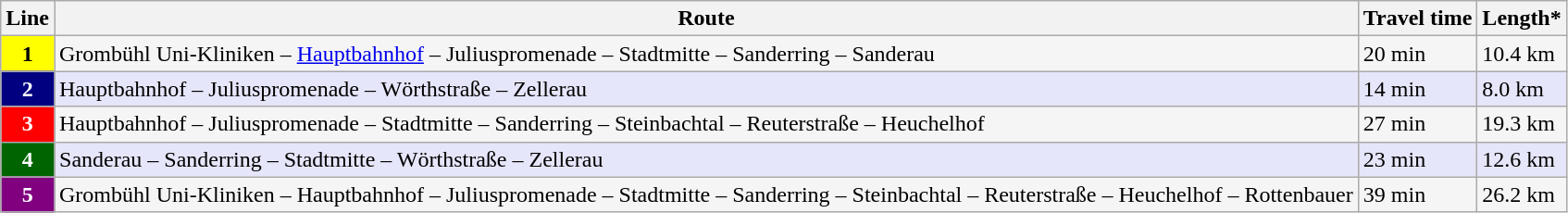<table class="wikitable">
<tr class="hintergrundfarbe5">
<th>Line</th>
<th>Route</th>
<th>Travel time</th>
<th>Length*</th>
</tr>
<tr ---- bgcolor="#F5F5F5">
<td style="color: black;text-align:center; background-color: #FFFF00"><strong>1</strong></td>
<td>Grombühl Uni-Kliniken – <a href='#'>Hauptbahnhof</a>  – Juliuspromenade – Stadtmitte – Sanderring – Sanderau</td>
<td>20 min</td>
<td>10.4 km</td>
</tr>
<tr ---- bgcolor="#E6E6FA">
<td style="color: white;text-align:center; background-color: #000080"><strong>2</strong></td>
<td>Hauptbahnhof  – Juliuspromenade – Wörthstraße – Zellerau</td>
<td>14 min</td>
<td>8.0 km</td>
</tr>
<tr ---- bgcolor="#F5F5F5">
<td style="color: white;text-align:center; background-color: #FF0000"><strong>3</strong></td>
<td>Hauptbahnhof  – Juliuspromenade – Stadtmitte – Sanderring – Steinbachtal – Reuterstraße – Heuchelhof</td>
<td>27 min</td>
<td>19.3 km</td>
</tr>
<tr ---- bgcolor="#E6E6FA">
<td style="color: white;text-align:center; background-color: #006400"><strong>4</strong></td>
<td>Sanderau – Sanderring – Stadtmitte – Wörthstraße – Zellerau</td>
<td>23 min</td>
<td>12.6 km</td>
</tr>
<tr ---- bgcolor="#F5F5F5">
<td style="color: white;text-align:center; background-color: #800080"><strong>5</strong></td>
<td>Grombühl Uni-Kliniken – Hauptbahnhof  – Juliuspromenade – Stadtmitte – Sanderring – Steinbachtal – Reuterstraße – Heuchelhof – Rottenbauer</td>
<td>39 min</td>
<td>26.2 km</td>
</tr>
</table>
